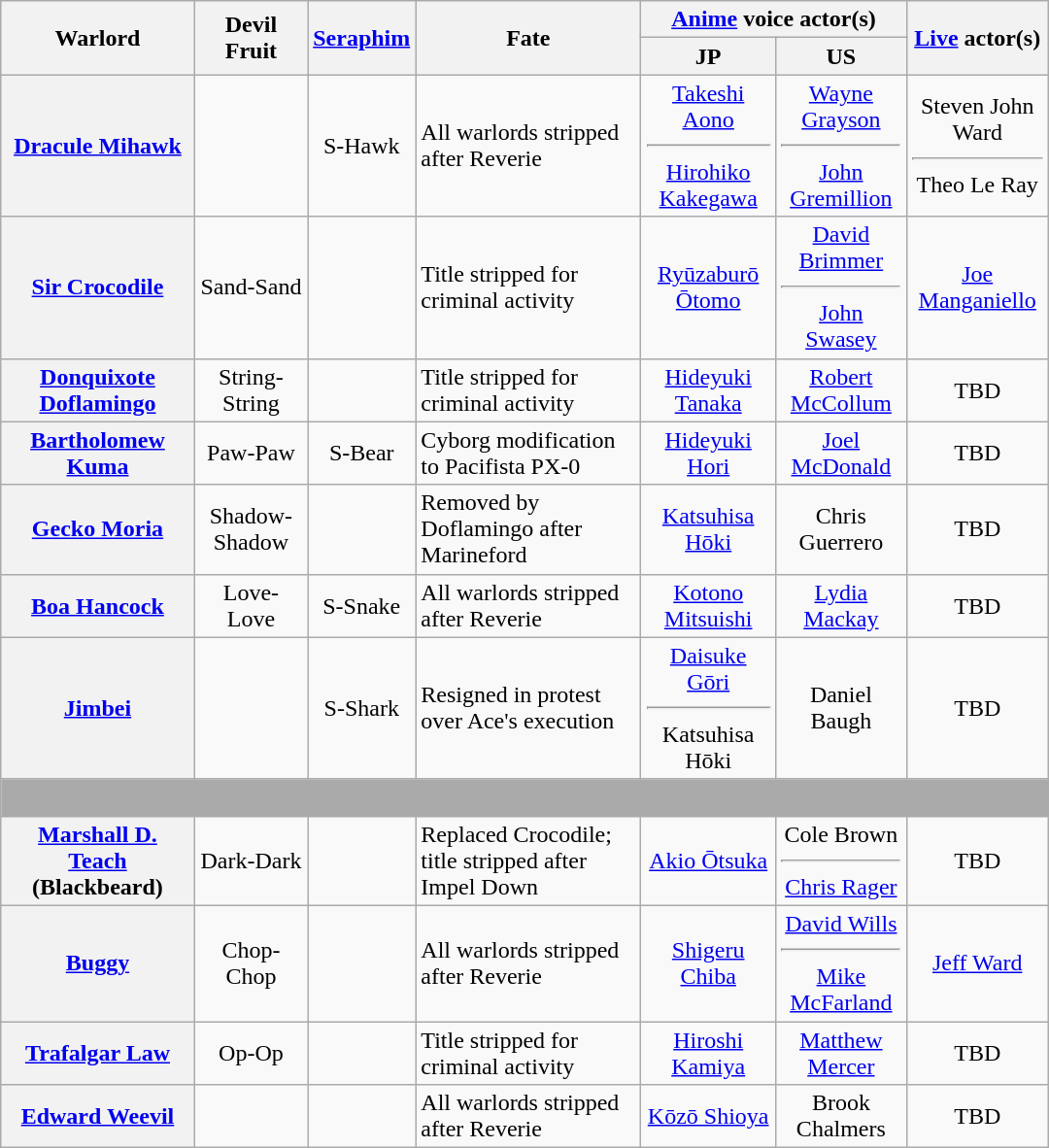<table class="wikitable floatright mw-collapsible sticky-header" style="text-align: center; width: 45em;">
<tr>
<th rowspan="2">Warlord</th>
<th rowspan="2">Devil Fruit</th>
<th rowspan="2"><a href='#'>Seraphim</a></th>
<th rowspan="2">Fate</th>
<th colspan="2"><a href='#'>Anime</a> voice actor(s)</th>
<th rowspan="2" class="unsortable"><a href='#'>Live</a> actor(s)</th>
</tr>
<tr>
<th>JP</th>
<th>US</th>
</tr>
<tr>
<th><a href='#'>Dracule Mihawk</a></th>
<td></td>
<td>S-Hawk</td>
<td style="text-align:left;">All warlords stripped after Reverie</td>
<td><a href='#'>Takeshi Aono</a><hr><a href='#'>Hirohiko Kakegawa</a></td>
<td><a href='#'>Wayne Grayson</a><hr><a href='#'>John Gremillion</a></td>
<td>Steven John Ward<hr>Theo Le Ray</td>
</tr>
<tr>
<th><a href='#'>Sir Crocodile</a></th>
<td>Sand-Sand</td>
<td></td>
<td style="text-align:left;">Title stripped for criminal activity</td>
<td><a href='#'>Ryūzaburō Ōtomo</a></td>
<td><a href='#'>David Brimmer</a><hr><a href='#'>John Swasey</a></td>
<td><a href='#'>Joe Manganiello</a></td>
</tr>
<tr>
<th><a href='#'>Donquixote Doflamingo</a></th>
<td>String-String</td>
<td></td>
<td style="text-align:left;">Title stripped for criminal activity</td>
<td><a href='#'>Hideyuki Tanaka</a></td>
<td><a href='#'>Robert McCollum</a></td>
<td>TBD</td>
</tr>
<tr>
<th><a href='#'>Bartholomew Kuma</a></th>
<td>Paw-Paw</td>
<td>S-Bear</td>
<td style="text-align:left;">Cyborg modification to Pacifista PX-0</td>
<td><a href='#'>Hideyuki Hori</a></td>
<td><a href='#'>Joel McDonald</a></td>
<td>TBD</td>
</tr>
<tr>
<th><a href='#'>Gecko Moria</a></th>
<td>Shadow-Shadow</td>
<td></td>
<td style="text-align:left;">Removed by Doflamingo after Marineford</td>
<td><a href='#'>Katsuhisa Hōki</a></td>
<td>Chris Guerrero</td>
<td>TBD</td>
</tr>
<tr>
<th><a href='#'>Boa Hancock</a></th>
<td>Love-Love</td>
<td>S-Snake</td>
<td style="text-align:left;">All warlords stripped after Reverie</td>
<td><a href='#'>Kotono Mitsuishi</a></td>
<td><a href='#'>Lydia Mackay</a></td>
<td>TBD</td>
</tr>
<tr>
<th><a href='#'>Jimbei</a></th>
<td></td>
<td>S-Shark</td>
<td style="text-align:left;">Resigned in protest over Ace's execution</td>
<td><a href='#'>Daisuke Gōri</a><hr>Katsuhisa Hōki</td>
<td>Daniel Baugh</td>
<td>TBD</td>
</tr>
<tr>
<td colspan="7" style="background:#aaa;"> </td>
</tr>
<tr>
<th><a href='#'>Marshall D. Teach</a> (Blackbeard)</th>
<td>Dark-Dark</td>
<td></td>
<td style="text-align:left;">Replaced Crocodile; title stripped after Impel Down</td>
<td><a href='#'>Akio Ōtsuka</a></td>
<td>Cole Brown<hr><a href='#'>Chris Rager</a></td>
<td>TBD</td>
</tr>
<tr>
<th><a href='#'>Buggy</a></th>
<td>Chop-Chop</td>
<td></td>
<td style="text-align:left;">All warlords stripped after Reverie</td>
<td><a href='#'>Shigeru Chiba</a></td>
<td><a href='#'>David Wills</a><hr><a href='#'>Mike McFarland</a></td>
<td><a href='#'>Jeff Ward</a></td>
</tr>
<tr>
<th><a href='#'>Trafalgar Law</a></th>
<td>Op-Op</td>
<td></td>
<td style="text-align:left;">Title stripped for criminal activity</td>
<td><a href='#'>Hiroshi Kamiya</a></td>
<td><a href='#'>Matthew Mercer</a></td>
<td>TBD</td>
</tr>
<tr>
<th><a href='#'>Edward Weevil</a></th>
<td></td>
<td></td>
<td style="text-align:left;">All warlords stripped after Reverie</td>
<td><a href='#'>Kōzō Shioya</a></td>
<td>Brook Chalmers</td>
<td>TBD</td>
</tr>
</table>
